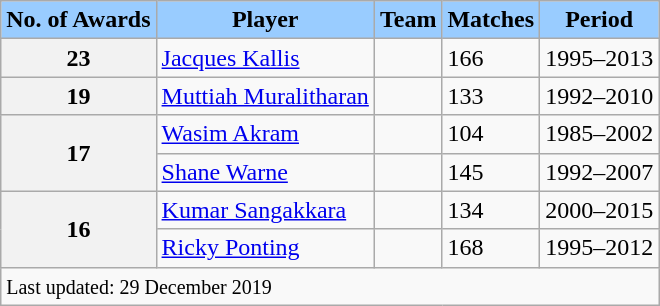<table class="wikitable plainrowheaders">
<tr style="background:#9cf;">
<td style="text-align:center;"><strong>No. of Awards</strong></td>
<td style="text-align:center;"><strong>Player</strong></td>
<td style="text-align:center;"><strong>Team</strong></td>
<td style="text-align:center;"><strong>Matches</strong></td>
<td style="text-align:center;"><strong>Period</strong></td>
</tr>
<tr>
<th>23</th>
<td><a href='#'>Jacques Kallis</a></td>
<td></td>
<td>166</td>
<td>1995–2013</td>
</tr>
<tr>
<th>19</th>
<td><a href='#'>Muttiah Muralitharan</a></td>
<td></td>
<td>133</td>
<td>1992–2010</td>
</tr>
<tr>
<th rowspan=2>17</th>
<td><a href='#'>Wasim Akram</a></td>
<td></td>
<td>104</td>
<td>1985–2002</td>
</tr>
<tr>
<td><a href='#'>Shane Warne</a></td>
<td></td>
<td>145</td>
<td>1992–2007</td>
</tr>
<tr>
<th rowspan=2>16</th>
<td><a href='#'>Kumar Sangakkara</a></td>
<td></td>
<td>134</td>
<td>2000–2015</td>
</tr>
<tr>
<td><a href='#'>Ricky Ponting</a></td>
<td></td>
<td>168</td>
<td>1995–2012</td>
</tr>
<tr>
<td colspan="5"><small>Last updated: 29 December 2019</small></td>
</tr>
</table>
